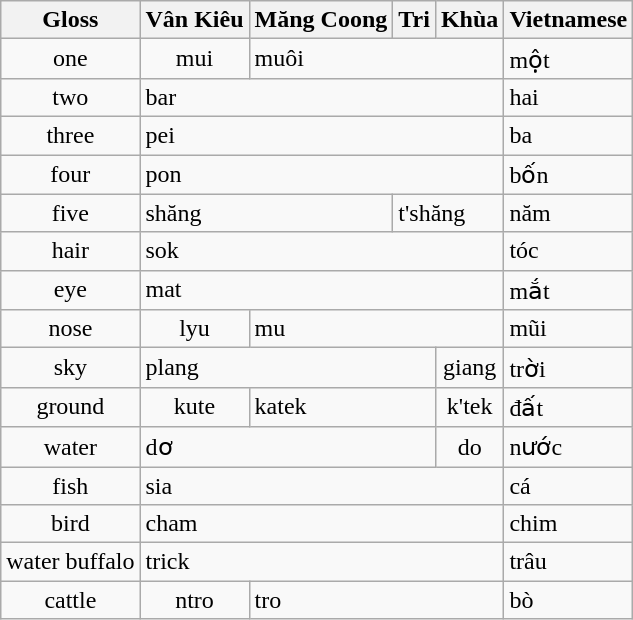<table class="wikitable">
<tr>
<th>Gloss</th>
<th>Vân Kiêu</th>
<th>Măng Coong</th>
<th>Tri</th>
<th>Khùa</th>
<th>Vietnamese</th>
</tr>
<tr>
<td align=center>one</td>
<td align=center>mui</td>
<td colspan="3">muôi</td>
<td>một</td>
</tr>
<tr>
<td align=center>two</td>
<td colspan="4">bar</td>
<td>hai</td>
</tr>
<tr>
<td align=center>three</td>
<td colspan="4">pei</td>
<td>ba</td>
</tr>
<tr>
<td align=center>four</td>
<td colspan="4">pon</td>
<td>bốn</td>
</tr>
<tr>
<td align=center>five</td>
<td colspan="2">shăng</td>
<td colspan="2">t'shăng</td>
<td>năm</td>
</tr>
<tr>
<td align=center>hair</td>
<td colspan="4">sok</td>
<td>tóc</td>
</tr>
<tr>
<td align=center>eye</td>
<td colspan="4">mat</td>
<td>mắt</td>
</tr>
<tr>
<td align=center>nose</td>
<td align=center>lyu</td>
<td colspan="3">mu</td>
<td>mũi</td>
</tr>
<tr>
<td align=center>sky</td>
<td colspan="3">plang</td>
<td align=center>giang</td>
<td>trời</td>
</tr>
<tr>
<td align=center>ground</td>
<td align=center>kute</td>
<td colspan="2">katek</td>
<td align=center>k'tek</td>
<td>đất</td>
</tr>
<tr>
<td align=center>water</td>
<td colspan="3">dơ</td>
<td align=center>do</td>
<td>nước</td>
</tr>
<tr>
<td align=center>fish</td>
<td colspan="4">sia</td>
<td>cá</td>
</tr>
<tr>
<td align=center>bird</td>
<td colspan="4">cham</td>
<td>chim</td>
</tr>
<tr>
<td align=center>water buffalo</td>
<td colspan="4">trick</td>
<td>trâu</td>
</tr>
<tr>
<td align=center>cattle</td>
<td align=center>ntro</td>
<td colspan="3">tro</td>
<td>bò</td>
</tr>
</table>
